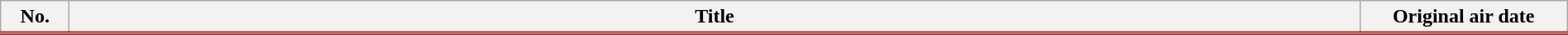<table class="wikitable" style="width:100%; margin:auto; background:#FFF;">
<tr style="border-bottom: 3px solid #B22222;">
<th style="width:3em;">No.</th>
<th>Title</th>
<th style="width:10em;">Original air date</th>
</tr>
<tr>
</tr>
</table>
